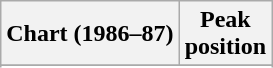<table class="wikitable sortable plainrowheaders" style="text-align:center">
<tr>
<th scope="col">Chart (1986–87)</th>
<th scope="col">Peak<br> position</th>
</tr>
<tr>
</tr>
<tr>
</tr>
</table>
